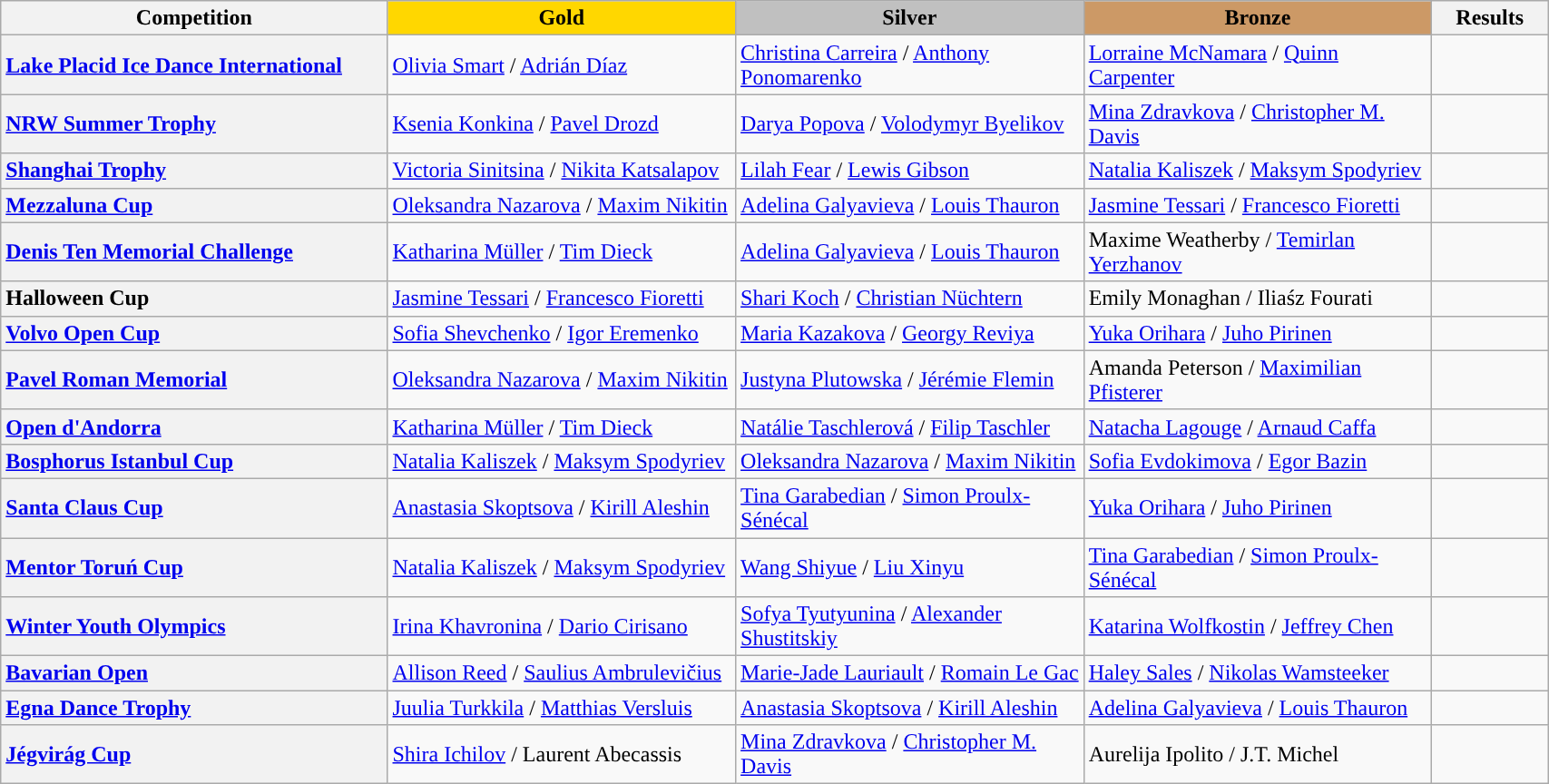<table class="wikitable unsortable" style="text-align:left; width:90%;">
<tr>
<th scope="col" style="text-align:center; width:25%;">Competition</th>
<td scope="col" style="text-align:center; width:22.5%; background:gold"><strong>Gold</strong></td>
<td scope="col" style="text-align:center; width:22.5%; background:silver"><strong>Silver</strong></td>
<td scope="col" style="text-align:center; width:22.5%; background:#c96"><strong>Bronze</strong></td>
<th scope="col" style="text-align:center; width:7.5%;">Results</th>
</tr>
<tr>
<th scope="row" style="text-align:left"> <a href='#'>Lake Placid Ice Dance International</a></th>
<td> <a href='#'>Olivia Smart</a> / <a href='#'>Adrián Díaz</a></td>
<td> <a href='#'>Christina Carreira</a> / <a href='#'>Anthony Ponomarenko</a></td>
<td> <a href='#'>Lorraine McNamara</a> / <a href='#'>Quinn Carpenter</a></td>
<td></td>
</tr>
<tr>
<th scope="row" style="text-align:left"> <a href='#'>NRW Summer Trophy</a></th>
<td> <a href='#'>Ksenia Konkina</a> / <a href='#'>Pavel Drozd</a></td>
<td> <a href='#'>Darya Popova</a> / <a href='#'>Volodymyr Byelikov</a></td>
<td> <a href='#'>Mina Zdravkova</a> / <a href='#'>Christopher M. Davis</a></td>
<td></td>
</tr>
<tr>
<th scope="row" style="text-align:left"> <a href='#'>Shanghai Trophy</a></th>
<td> <a href='#'>Victoria Sinitsina</a> / <a href='#'>Nikita Katsalapov</a></td>
<td> <a href='#'>Lilah Fear</a> / <a href='#'>Lewis Gibson</a></td>
<td> <a href='#'>Natalia Kaliszek</a> / <a href='#'>Maksym Spodyriev</a></td>
<td></td>
</tr>
<tr>
<th scope="row" style="text-align:left"> <a href='#'>Mezzaluna Cup</a></th>
<td> <a href='#'>Oleksandra Nazarova</a> / <a href='#'>Maxim Nikitin</a></td>
<td> <a href='#'>Adelina Galyavieva</a> / <a href='#'>Louis Thauron</a></td>
<td> <a href='#'>Jasmine Tessari</a> / <a href='#'>Francesco Fioretti</a></td>
<td></td>
</tr>
<tr>
<th scope="row" style="text-align:left"> <a href='#'>Denis Ten Memorial Challenge</a></th>
<td> <a href='#'>Katharina Müller</a> / <a href='#'>Tim Dieck</a></td>
<td> <a href='#'>Adelina Galyavieva</a> / <a href='#'>Louis Thauron</a></td>
<td> Maxime Weatherby / <a href='#'>Temirlan Yerzhanov</a></td>
<td></td>
</tr>
<tr>
<th scope="row" style="text-align:left"> Halloween Cup</th>
<td> <a href='#'>Jasmine Tessari</a> / <a href='#'>Francesco Fioretti</a></td>
<td> <a href='#'>Shari Koch</a> / <a href='#'>Christian Nüchtern</a></td>
<td> Emily Monaghan / Iliaśz Fourati</td>
<td></td>
</tr>
<tr>
<th scope="row" style="text-align:left"> <a href='#'>Volvo Open Cup</a></th>
<td> <a href='#'>Sofia Shevchenko</a> / <a href='#'>Igor Eremenko</a></td>
<td> <a href='#'>Maria Kazakova</a> / <a href='#'>Georgy Reviya</a></td>
<td> <a href='#'>Yuka Orihara</a> / <a href='#'>Juho Pirinen</a></td>
<td></td>
</tr>
<tr>
<th scope="row" style="text-align:left"> <a href='#'>Pavel Roman Memorial</a></th>
<td> <a href='#'>Oleksandra Nazarova</a> / <a href='#'>Maxim Nikitin</a></td>
<td> <a href='#'>Justyna Plutowska</a> / <a href='#'>Jérémie Flemin</a></td>
<td> Amanda Peterson / <a href='#'>Maximilian Pfisterer</a></td>
<td></td>
</tr>
<tr>
<th scope="row" style="text-align:left"> <a href='#'>Open d'Andorra</a></th>
<td> <a href='#'>Katharina Müller</a> / <a href='#'>Tim Dieck</a></td>
<td> <a href='#'>Natálie Taschlerová</a> / <a href='#'>Filip Taschler</a></td>
<td> <a href='#'>Natacha Lagouge</a> / <a href='#'>Arnaud Caffa</a></td>
<td></td>
</tr>
<tr>
<th scope="row" style="text-align:left"> <a href='#'>Bosphorus Istanbul Cup</a></th>
<td> <a href='#'>Natalia Kaliszek</a> / <a href='#'>Maksym Spodyriev</a></td>
<td> <a href='#'>Oleksandra Nazarova</a> / <a href='#'>Maxim Nikitin</a></td>
<td> <a href='#'>Sofia Evdokimova</a> / <a href='#'>Egor Bazin</a></td>
<td></td>
</tr>
<tr>
<th scope="row" style="text-align:left"> <a href='#'>Santa Claus Cup</a></th>
<td> <a href='#'>Anastasia Skoptsova</a> / <a href='#'>Kirill Aleshin</a></td>
<td> <a href='#'>Tina Garabedian</a> / <a href='#'>Simon Proulx-Sénécal</a></td>
<td> <a href='#'>Yuka Orihara</a> / <a href='#'>Juho Pirinen</a></td>
<td></td>
</tr>
<tr>
<th scope="row" style="text-align:left"> <a href='#'>Mentor Toruń Cup</a></th>
<td> <a href='#'>Natalia Kaliszek</a> / <a href='#'>Maksym Spodyriev</a></td>
<td> <a href='#'>Wang Shiyue</a> / <a href='#'>Liu Xinyu</a></td>
<td> <a href='#'>Tina Garabedian</a> / <a href='#'>Simon Proulx-Sénécal</a></td>
<td></td>
</tr>
<tr>
<th scope="row" style="text-align:left"> <a href='#'>Winter Youth Olympics</a></th>
<td> <a href='#'>Irina Khavronina</a> / <a href='#'>Dario Cirisano</a></td>
<td> <a href='#'>Sofya Tyutyunina</a> / <a href='#'>Alexander Shustitskiy</a></td>
<td> <a href='#'>Katarina Wolfkostin</a> / <a href='#'>Jeffrey Chen</a></td>
<td></td>
</tr>
<tr>
<th scope="row" style="text-align:left"> <a href='#'>Bavarian Open</a></th>
<td> <a href='#'>Allison Reed</a> / <a href='#'>Saulius Ambrulevičius</a></td>
<td> <a href='#'>Marie-Jade Lauriault</a> / <a href='#'>Romain Le Gac</a></td>
<td> <a href='#'>Haley Sales</a> / <a href='#'>Nikolas Wamsteeker</a></td>
<td></td>
</tr>
<tr>
<th scope="row" style="text-align:left"> <a href='#'>Egna Dance Trophy</a></th>
<td> <a href='#'>Juulia Turkkila</a> / <a href='#'>Matthias Versluis</a></td>
<td> <a href='#'>Anastasia Skoptsova</a> / <a href='#'>Kirill Aleshin</a></td>
<td> <a href='#'>Adelina Galyavieva</a> / <a href='#'>Louis Thauron</a></td>
<td></td>
</tr>
<tr>
<th scope="row" style="text-align:left"> <a href='#'>Jégvirág Cup</a></th>
<td> <a href='#'>Shira Ichilov</a> / Laurent Abecassis</td>
<td> <a href='#'>Mina Zdravkova</a> / <a href='#'>Christopher M. Davis</a></td>
<td> Aurelija Ipolito / J.T. Michel</td>
<td></td>
</tr>
</table>
